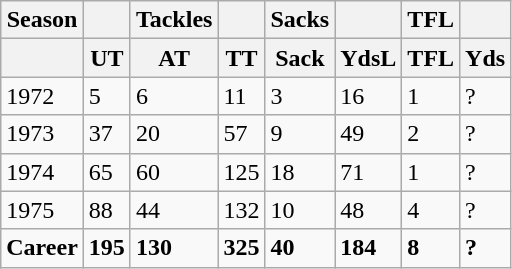<table class="wikitable">
<tr>
<th>Season</th>
<th></th>
<th>Tackles</th>
<th></th>
<th>Sacks</th>
<th></th>
<th>TFL</th>
<th></th>
</tr>
<tr>
<th></th>
<th>UT</th>
<th>AT</th>
<th>TT</th>
<th>Sack</th>
<th>YdsL</th>
<th>TFL</th>
<th>Yds</th>
</tr>
<tr>
<td>1972</td>
<td>5</td>
<td>6</td>
<td>11</td>
<td>3</td>
<td>16</td>
<td>1</td>
<td>?</td>
</tr>
<tr>
<td>1973</td>
<td>37</td>
<td>20</td>
<td>57</td>
<td>9</td>
<td>49</td>
<td>2</td>
<td>?</td>
</tr>
<tr>
<td>1974</td>
<td>65</td>
<td>60</td>
<td>125</td>
<td>18</td>
<td>71</td>
<td>1</td>
<td>?</td>
</tr>
<tr>
<td>1975</td>
<td>88</td>
<td>44</td>
<td>132</td>
<td>10</td>
<td>48</td>
<td>4</td>
<td>?</td>
</tr>
<tr>
<td><strong>Career</strong></td>
<td><strong>195</strong></td>
<td><strong>130</strong></td>
<td><strong>325</strong></td>
<td><strong>40</strong></td>
<td><strong>184</strong></td>
<td><strong>8</strong></td>
<td><strong>?</strong></td>
</tr>
</table>
